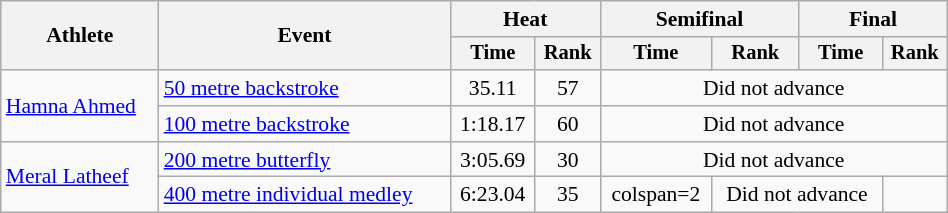<table class="wikitable" style="text-align:center; font-size:90%; width:50%;">
<tr>
<th rowspan="2">Athlete</th>
<th rowspan="2">Event</th>
<th colspan="2">Heat</th>
<th colspan="2">Semifinal</th>
<th colspan="2">Final</th>
</tr>
<tr style="font-size:95%">
<th>Time</th>
<th>Rank</th>
<th>Time</th>
<th>Rank</th>
<th>Time</th>
<th>Rank</th>
</tr>
<tr>
<td align=left rowspan=2><a href='#'>Hamna Ahmed</a></td>
<td align=left><a href='#'>50 metre backstroke</a></td>
<td>35.11</td>
<td>57</td>
<td colspan=4>Did not advance</td>
</tr>
<tr>
<td align=left><a href='#'>100 metre backstroke</a></td>
<td>1:18.17</td>
<td>60</td>
<td colspan=4>Did not advance</td>
</tr>
<tr>
<td align=left rowspan=2><a href='#'>Meral Latheef</a></td>
<td align=left><a href='#'>200 metre butterfly</a></td>
<td>3:05.69</td>
<td>30</td>
<td colspan=4>Did not advance</td>
</tr>
<tr>
<td align=left><a href='#'>400 metre individual medley</a></td>
<td>6:23.04</td>
<td>35</td>
<td>colspan=2 </td>
<td colspan=2>Did not advance</td>
</tr>
</table>
